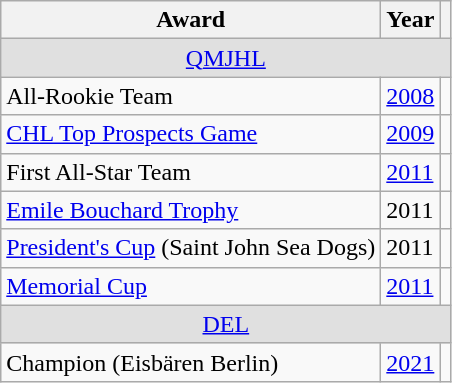<table class="wikitable">
<tr>
<th>Award</th>
<th>Year</th>
<th></th>
</tr>
<tr ALIGN="center" bgcolor="#e0e0e0">
<td colspan="3"><a href='#'>QMJHL</a></td>
</tr>
<tr>
<td>All-Rookie Team</td>
<td><a href='#'>2008</a></td>
<td></td>
</tr>
<tr>
<td><a href='#'>CHL Top Prospects Game</a></td>
<td><a href='#'>2009</a></td>
<td></td>
</tr>
<tr>
<td>First All-Star Team</td>
<td><a href='#'>2011</a></td>
<td></td>
</tr>
<tr>
<td><a href='#'>Emile Bouchard Trophy</a></td>
<td>2011</td>
<td></td>
</tr>
<tr>
<td><a href='#'>President's Cup</a> (Saint John Sea Dogs)</td>
<td>2011</td>
<td></td>
</tr>
<tr>
<td><a href='#'>Memorial Cup</a></td>
<td><a href='#'>2011</a></td>
<td></td>
</tr>
<tr ALIGN="center" bgcolor="#e0e0e0">
<td colspan="3"><a href='#'>DEL</a></td>
</tr>
<tr>
<td>Champion (Eisbären Berlin)</td>
<td><a href='#'>2021</a></td>
<td></td>
</tr>
</table>
